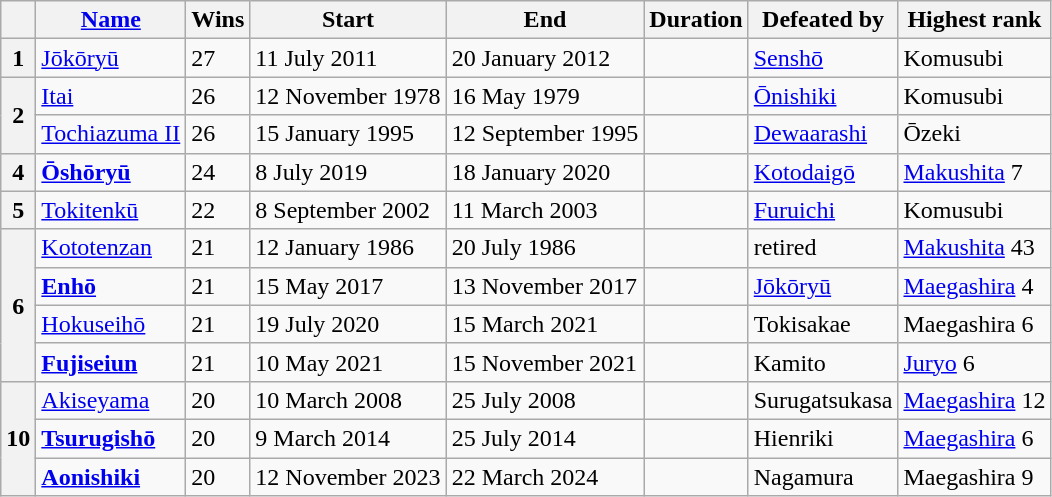<table class="wikitable">
<tr>
<th></th>
<th><a href='#'>Name</a></th>
<th>Wins</th>
<th>Start</th>
<th>End</th>
<th>Duration</th>
<th>Defeated by</th>
<th>Highest rank</th>
</tr>
<tr>
<th>1</th>
<td><a href='#'>Jōkōryū</a></td>
<td>27</td>
<td>11 July 2011</td>
<td>20 January 2012</td>
<td></td>
<td><a href='#'>Senshō</a></td>
<td>Komusubi</td>
</tr>
<tr>
<th rowspan=2>2</th>
<td><a href='#'>Itai</a></td>
<td>26</td>
<td>12 November 1978</td>
<td>16 May 1979</td>
<td></td>
<td><a href='#'>Ōnishiki</a></td>
<td>Komusubi</td>
</tr>
<tr>
<td><a href='#'>Tochiazuma II</a></td>
<td>26</td>
<td>15 January 1995</td>
<td>12 September 1995</td>
<td></td>
<td><a href='#'>Dewaarashi</a></td>
<td>Ōzeki</td>
</tr>
<tr>
<th>4</th>
<td><strong><a href='#'>Ōshōryū</a></strong></td>
<td>24</td>
<td>8 July 2019</td>
<td>18 January 2020</td>
<td></td>
<td><a href='#'>Kotodaigō</a></td>
<td><a href='#'>Makushita</a> 7</td>
</tr>
<tr>
<th>5</th>
<td><a href='#'>Tokitenkū</a></td>
<td>22</td>
<td>8 September 2002</td>
<td>11 March 2003</td>
<td></td>
<td><a href='#'>Furuichi</a></td>
<td>Komusubi</td>
</tr>
<tr>
<th rowspan=4>6</th>
<td><a href='#'>Kototenzan</a></td>
<td>21</td>
<td>12 January 1986</td>
<td>20 July 1986</td>
<td></td>
<td>retired</td>
<td><a href='#'>Makushita</a> 43</td>
</tr>
<tr>
<td><strong><a href='#'>Enhō</a></strong></td>
<td>21</td>
<td>15 May 2017</td>
<td>13 November 2017</td>
<td></td>
<td><a href='#'>Jōkōryū</a></td>
<td><a href='#'>Maegashira</a> 4</td>
</tr>
<tr>
<td><a href='#'>Hokuseihō</a></td>
<td>21</td>
<td>19 July 2020</td>
<td>15 March 2021</td>
<td></td>
<td>Tokisakae</td>
<td>Maegashira 6</td>
</tr>
<tr>
<td><strong><a href='#'>Fujiseiun</a></strong></td>
<td>21</td>
<td>10 May 2021</td>
<td>15 November 2021</td>
<td></td>
<td>Kamito</td>
<td><a href='#'>Juryo</a> 6</td>
</tr>
<tr>
<th rowspan=3>10</th>
<td><a href='#'>Akiseyama</a></td>
<td>20</td>
<td>10 March 2008</td>
<td>25 July 2008</td>
<td></td>
<td>Surugatsukasa</td>
<td><a href='#'>Maegashira</a> 12</td>
</tr>
<tr>
<td><strong><a href='#'>Tsurugishō</a></strong></td>
<td>20</td>
<td>9 March 2014</td>
<td>25 July 2014</td>
<td></td>
<td>Hienriki</td>
<td><a href='#'>Maegashira</a> 6</td>
</tr>
<tr>
<td><strong><a href='#'>Aonishiki</a></strong></td>
<td>20</td>
<td>12 November 2023</td>
<td>22 March 2024</td>
<td></td>
<td>Nagamura</td>
<td>Maegashira 9</td>
</tr>
</table>
